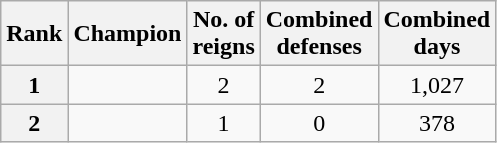<table class="wikitable sortable" style="text-align: center">
<tr>
<th>Rank</th>
<th>Champion</th>
<th>No. of<br>reigns</th>
<th>Combined<br>defenses</th>
<th>Combined<br>days</th>
</tr>
<tr>
<th>1</th>
<td></td>
<td>2</td>
<td>2</td>
<td>1,027</td>
</tr>
<tr>
<th>2</th>
<td></td>
<td>1</td>
<td>0</td>
<td>378</td>
</tr>
</table>
